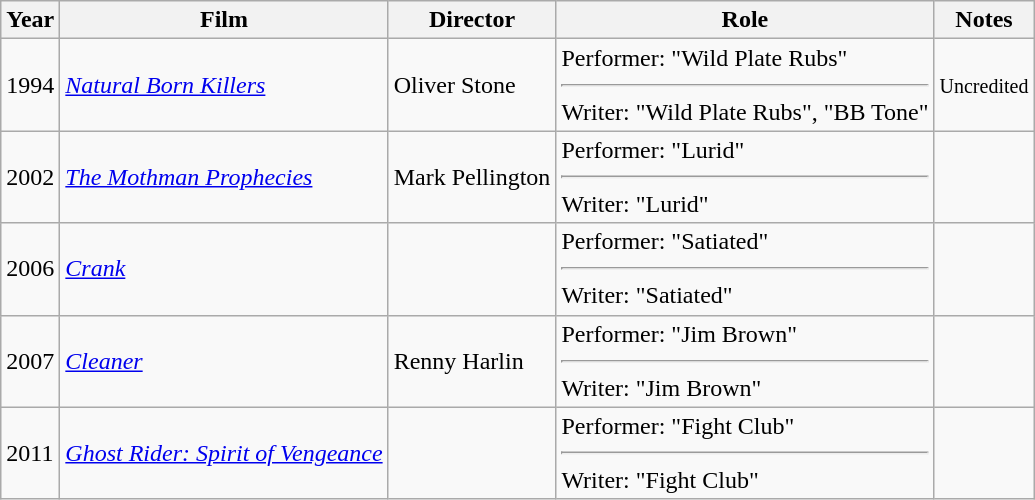<table class="wikitable">
<tr>
<th>Year</th>
<th>Film</th>
<th>Director</th>
<th>Role</th>
<th>Notes</th>
</tr>
<tr>
<td>1994</td>
<td><em><a href='#'>Natural Born Killers</a></em></td>
<td>Oliver Stone</td>
<td>Performer: "Wild Plate Rubs"<hr>Writer: "Wild Plate Rubs", "BB Tone"</td>
<td style="text-align:center"><small>Uncredited</small></td>
</tr>
<tr>
<td>2002</td>
<td><em><a href='#'>The Mothman Prophecies</a></em></td>
<td>Mark Pellington</td>
<td>Performer: "Lurid"<hr>Writer: "Lurid"</td>
<td></td>
</tr>
<tr>
<td>2006</td>
<td><em><a href='#'>Crank</a></em></td>
<td></td>
<td>Performer: "Satiated"<hr>Writer: "Satiated"</td>
<td></td>
</tr>
<tr>
<td>2007</td>
<td><em><a href='#'>Cleaner</a></em></td>
<td>Renny Harlin</td>
<td>Performer: "Jim Brown"<hr>Writer: "Jim Brown"</td>
<td></td>
</tr>
<tr>
<td>2011</td>
<td><em><a href='#'>Ghost Rider: Spirit of Vengeance</a></em></td>
<td></td>
<td>Performer: "Fight Club"<hr>Writer: "Fight Club"</td>
<td></td>
</tr>
</table>
